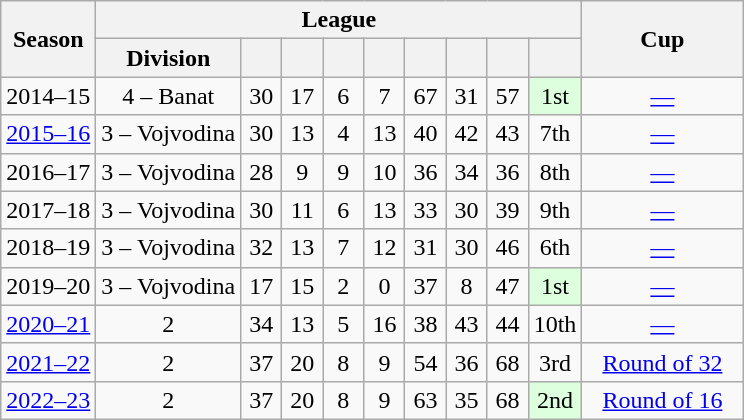<table class="wikitable sortable" style="text-align:center">
<tr>
<th rowspan="2">Season</th>
<th colspan="9">League</th>
<th rowspan="2" width="100">Cup</th>
</tr>
<tr>
<th>Division</th>
<th width="20"></th>
<th width="20"></th>
<th width="20"></th>
<th width="20"></th>
<th width="20"></th>
<th width="20"></th>
<th width="20"></th>
<th width="20"></th>
</tr>
<tr>
<td>2014–15</td>
<td>4 – Banat</td>
<td>30</td>
<td>17</td>
<td>6</td>
<td>7</td>
<td>67</td>
<td>31</td>
<td>57</td>
<td style="background-color:#DFD">1st</td>
<td><a href='#'>—</a></td>
</tr>
<tr>
<td><a href='#'>2015–16</a></td>
<td>3 – Vojvodina</td>
<td>30</td>
<td>13</td>
<td>4</td>
<td>13</td>
<td>40</td>
<td>42</td>
<td>43</td>
<td>7th</td>
<td><a href='#'>—</a></td>
</tr>
<tr>
<td>2016–17</td>
<td>3 – Vojvodina</td>
<td>28</td>
<td>9</td>
<td>9</td>
<td>10</td>
<td>36</td>
<td>34</td>
<td>36</td>
<td>8th</td>
<td><a href='#'>—</a></td>
</tr>
<tr>
<td>2017–18</td>
<td>3 – Vojvodina</td>
<td>30</td>
<td>11</td>
<td>6</td>
<td>13</td>
<td>33</td>
<td>30</td>
<td>39</td>
<td>9th</td>
<td><a href='#'>—</a></td>
</tr>
<tr>
<td>2018–19</td>
<td>3 – Vojvodina</td>
<td>32</td>
<td>13</td>
<td>7</td>
<td>12</td>
<td>31</td>
<td>30</td>
<td>46</td>
<td>6th</td>
<td><a href='#'>—</a></td>
</tr>
<tr>
<td>2019–20</td>
<td>3 – Vojvodina</td>
<td>17</td>
<td>15</td>
<td>2</td>
<td>0</td>
<td>37</td>
<td>8</td>
<td>47</td>
<td style="background-color:#DFD">1st</td>
<td><a href='#'>—</a></td>
</tr>
<tr>
<td><a href='#'>2020–21</a></td>
<td>2</td>
<td>34</td>
<td>13</td>
<td>5</td>
<td>16</td>
<td>38</td>
<td>43</td>
<td>44</td>
<td>10th</td>
<td><a href='#'>—</a></td>
</tr>
<tr>
<td><a href='#'>2021–22</a></td>
<td>2</td>
<td>37</td>
<td>20</td>
<td>8</td>
<td>9</td>
<td>54</td>
<td>36</td>
<td>68</td>
<td>3rd</td>
<td><a href='#'>Round of 32</a></td>
</tr>
<tr>
<td><a href='#'>2022–23</a></td>
<td>2</td>
<td>37</td>
<td>20</td>
<td>8</td>
<td>9</td>
<td>63</td>
<td>35</td>
<td>68</td>
<td style="background-color:#DFD">2nd</td>
<td><a href='#'>Round of 16</a></td>
</tr>
</table>
